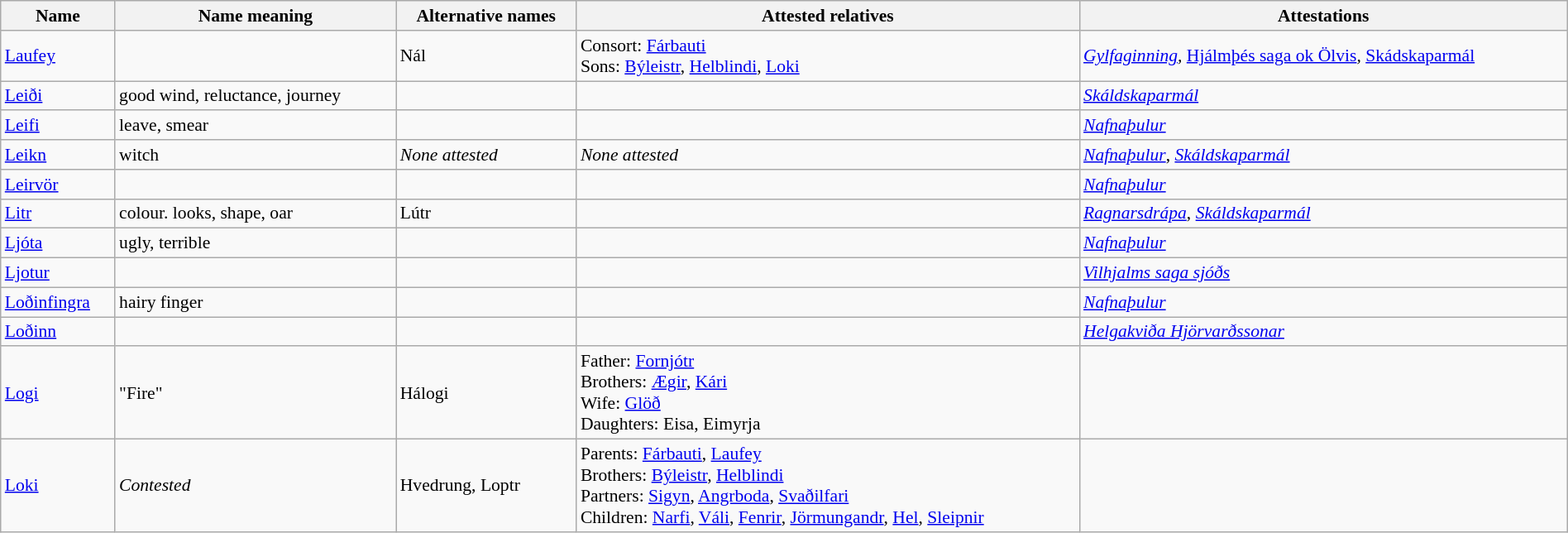<table class="wikitable sortable" style="font-size: 90%; width: 100%">
<tr>
<th>Name</th>
<th>Name meaning</th>
<th>Alternative names</th>
<th>Attested relatives</th>
<th>Attestations</th>
</tr>
<tr>
<td><a href='#'>Laufey</a></td>
<td></td>
<td>Nál</td>
<td>Consort: <a href='#'>Fárbauti</a> <br> Sons: <a href='#'>Býleistr</a>, <a href='#'>Helblindi</a>, <a href='#'>Loki</a></td>
<td><em><a href='#'>Gylfaginning</a>, </em><a href='#'>Hjálmþés saga ok Ölvis</a><em>, </em><a href='#'>Skádskaparmál</a></td>
</tr>
<tr>
<td><a href='#'>Leiði</a></td>
<td>good wind, reluctance, journey</td>
<td></td>
<td></td>
<td><em><a href='#'>Skáldskaparmál</a></em></td>
</tr>
<tr>
<td><a href='#'>Leifi</a></td>
<td>leave, smear</td>
<td></td>
<td></td>
<td><em><a href='#'>Nafnaþulur</a></em></td>
</tr>
<tr>
<td><a href='#'>Leikn</a></td>
<td>witch</td>
<td><em>None attested</em></td>
<td><em>None attested</em></td>
<td><em><a href='#'>Nafnaþulur</a></em>, <em><a href='#'>Skáldskaparmál</a></em></td>
</tr>
<tr>
<td><a href='#'>Leirvör</a></td>
<td></td>
<td></td>
<td></td>
<td><em><a href='#'>Nafnaþulur</a></em></td>
</tr>
<tr>
<td><a href='#'>Litr</a></td>
<td>colour. looks, shape, oar</td>
<td>Lútr</td>
<td></td>
<td><em><a href='#'>Ragnarsdrápa</a></em>, <em><a href='#'>Skáldskaparmál</a></em></td>
</tr>
<tr>
<td><a href='#'>Ljóta</a></td>
<td>ugly, terrible</td>
<td></td>
<td></td>
<td><em><a href='#'>Nafnaþulur</a></em></td>
</tr>
<tr>
<td><a href='#'>Ljotur</a></td>
<td></td>
<td></td>
<td></td>
<td><em><a href='#'>Vilhjalms saga sjóðs</a></em></td>
</tr>
<tr>
<td><a href='#'>Loðinfingra</a></td>
<td>hairy finger</td>
<td></td>
<td></td>
<td><em><a href='#'>Nafnaþulur</a></em></td>
</tr>
<tr>
<td><a href='#'>Loðinn</a></td>
<td></td>
<td></td>
<td></td>
<td><em><a href='#'>Helgakviða Hjörvarðssonar</a></em></td>
</tr>
<tr>
<td><a href='#'>Logi</a></td>
<td>"Fire"</td>
<td>Hálogi</td>
<td>Father: <a href='#'>Fornjótr</a> <br> Brothers: <a href='#'>Ægir</a>, <a href='#'>Kári</a> <br> Wife: <a href='#'>Glöð</a> <br> Daughters: Eisa, Eimyrja</td>
<td></td>
</tr>
<tr>
<td><a href='#'>Loki</a></td>
<td><em>Contested</em></td>
<td>Hvedrung, Loptr</td>
<td>Parents: <a href='#'>Fárbauti</a>, <a href='#'>Laufey</a> <br> Brothers: <a href='#'>Býleistr</a>, <a href='#'>Helblindi</a>  <br> Partners: <a href='#'>Sigyn</a>, <a href='#'>Angrboda</a>, <a href='#'>Svaðilfari</a> <br> Children: <a href='#'>Narfi</a>, <a href='#'>Váli</a>, <a href='#'>Fenrir</a>, <a href='#'>Jörmungandr</a>, <a href='#'>Hel</a>, <a href='#'>Sleipnir</a></td>
<td></td>
</tr>
</table>
